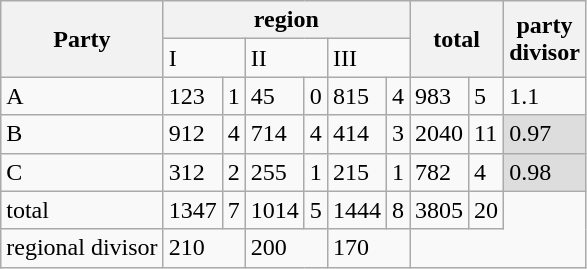<table class="wikitable">
<tr>
<th rowspan="2">Party</th>
<th colspan="6">region</th>
<th colspan="2" rowspan="2">total</th>
<th rowspan="2">party<br>divisor</th>
</tr>
<tr>
<td colspan="2">I</td>
<td colspan=2>II</td>
<td colspan=2>III</td>
</tr>
<tr>
<td>A</td>
<td>123</td>
<td>1</td>
<td>45</td>
<td>0</td>
<td>815</td>
<td>4</td>
<td>983</td>
<td>5</td>
<td>1.1</td>
</tr>
<tr>
<td>B</td>
<td>912</td>
<td>4</td>
<td>714</td>
<td>4</td>
<td>414</td>
<td>3</td>
<td>2040</td>
<td>11</td>
<td bgcolor=#dddddd>0.97</td>
</tr>
<tr>
<td>C</td>
<td>312</td>
<td>2</td>
<td>255</td>
<td>1</td>
<td>215</td>
<td>1</td>
<td>782</td>
<td>4</td>
<td bgcolor=#dddddd>0.98</td>
</tr>
<tr>
<td>total</td>
<td>1347</td>
<td>7</td>
<td>1014</td>
<td>5</td>
<td>1444</td>
<td>8</td>
<td>3805</td>
<td>20</td>
</tr>
<tr>
<td>regional divisor</td>
<td colspan=2>210</td>
<td colspan=2>200</td>
<td colspan=2>170</td>
</tr>
</table>
